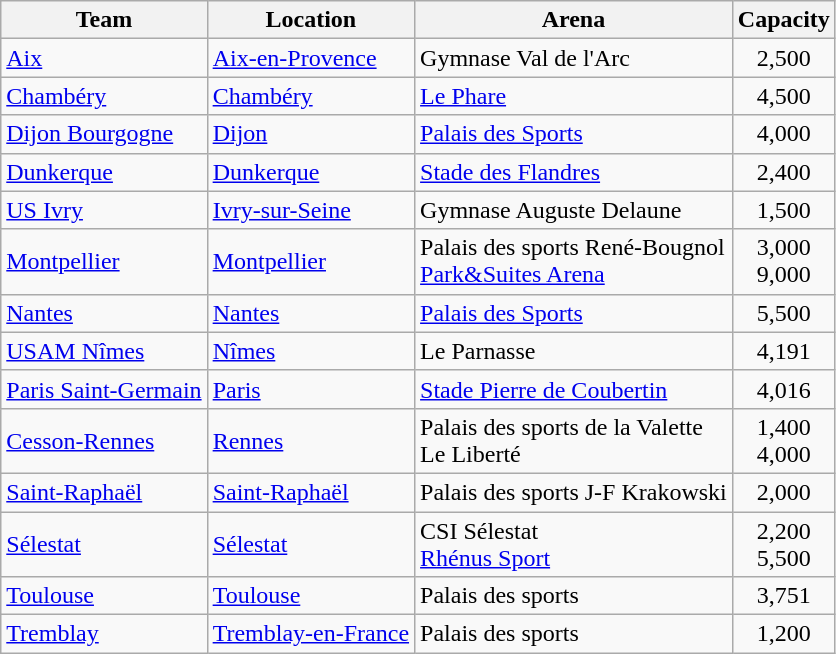<table class="wikitable sortable" style="text-align: left;">
<tr>
<th>Team</th>
<th>Location</th>
<th>Arena</th>
<th>Capacity</th>
</tr>
<tr>
<td><a href='#'>Aix</a></td>
<td><a href='#'>Aix-en-Provence</a></td>
<td>Gymnase Val de l'Arc</td>
<td align="center">2,500</td>
</tr>
<tr>
<td><a href='#'>Chambéry</a></td>
<td><a href='#'>Chambéry</a></td>
<td><a href='#'>Le Phare</a></td>
<td align="center">4,500</td>
</tr>
<tr>
<td><a href='#'>Dijon Bourgogne</a></td>
<td><a href='#'>Dijon</a></td>
<td><a href='#'>Palais des Sports</a></td>
<td align="center">4,000</td>
</tr>
<tr>
<td><a href='#'>Dunkerque</a></td>
<td><a href='#'>Dunkerque</a></td>
<td><a href='#'>Stade des Flandres</a></td>
<td align="center">2,400</td>
</tr>
<tr>
<td><a href='#'>US Ivry</a></td>
<td><a href='#'>Ivry-sur-Seine</a></td>
<td>Gymnase Auguste Delaune</td>
<td align="center">1,500</td>
</tr>
<tr>
<td><a href='#'>Montpellier</a></td>
<td><a href='#'>Montpellier</a></td>
<td>Palais des sports René-Bougnol<br><a href='#'>Park&Suites Arena</a></td>
<td align="center">3,000 <br> 9,000</td>
</tr>
<tr>
<td><a href='#'>Nantes</a></td>
<td><a href='#'>Nantes</a></td>
<td><a href='#'>Palais des Sports</a></td>
<td align="center">5,500</td>
</tr>
<tr>
<td><a href='#'>USAM Nîmes</a></td>
<td><a href='#'>Nîmes</a></td>
<td>Le Parnasse</td>
<td align="center">4,191</td>
</tr>
<tr>
<td><a href='#'>Paris Saint-Germain</a></td>
<td><a href='#'>Paris</a></td>
<td><a href='#'>Stade Pierre de Coubertin</a></td>
<td align="center">4,016</td>
</tr>
<tr>
<td><a href='#'>Cesson-Rennes</a></td>
<td><a href='#'>Rennes</a></td>
<td>Palais des sports de la Valette<br>Le Liberté</td>
<td align="center">1,400 <br> 4,000</td>
</tr>
<tr>
<td><a href='#'>Saint-Raphaël</a></td>
<td><a href='#'>Saint-Raphaël</a></td>
<td>Palais des sports J-F Krakowski</td>
<td align="center">2,000</td>
</tr>
<tr>
<td><a href='#'>Sélestat</a></td>
<td><a href='#'>Sélestat</a></td>
<td>CSI Sélestat<br><a href='#'>Rhénus Sport</a></td>
<td align="center">2,200 <br> 5,500</td>
</tr>
<tr>
<td><a href='#'>Toulouse</a></td>
<td><a href='#'>Toulouse</a></td>
<td>Palais des sports</td>
<td align="center">3,751</td>
</tr>
<tr>
<td><a href='#'>Tremblay</a></td>
<td><a href='#'>Tremblay-en-France</a></td>
<td>Palais des sports</td>
<td align="center">1,200</td>
</tr>
</table>
